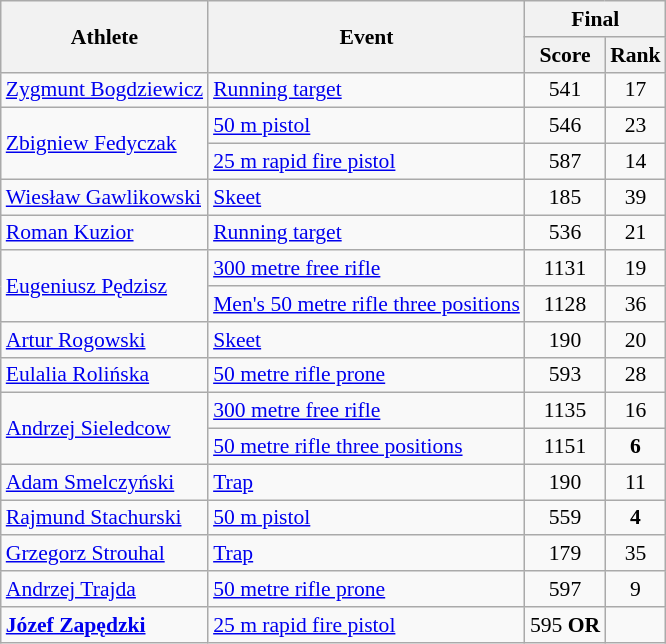<table class="wikitable" style="font-size:90%">
<tr>
<th rowspan="2">Athlete</th>
<th rowspan="2">Event</th>
<th colspan="2">Final</th>
</tr>
<tr>
<th>Score</th>
<th>Rank</th>
</tr>
<tr>
<td><a href='#'>Zygmunt Bogdziewicz</a></td>
<td><a href='#'>Running target</a></td>
<td style="text-align:center;">541</td>
<td style="text-align:center;">17</td>
</tr>
<tr>
<td rowspan=2><a href='#'>Zbigniew Fedyczak</a></td>
<td><a href='#'>50 m pistol</a></td>
<td style="text-align:center;">546</td>
<td style="text-align:center;">23</td>
</tr>
<tr>
<td><a href='#'>25 m rapid fire pistol</a></td>
<td style="text-align:center;">587</td>
<td style="text-align:center;">14</td>
</tr>
<tr>
<td><a href='#'>Wiesław Gawlikowski</a></td>
<td><a href='#'>Skeet</a></td>
<td style="text-align:center;">185</td>
<td style="text-align:center;">39</td>
</tr>
<tr>
<td><a href='#'>Roman Kuzior</a></td>
<td><a href='#'>Running target</a></td>
<td style="text-align:center;">536</td>
<td style="text-align:center;">21</td>
</tr>
<tr>
<td rowspan=2><a href='#'>Eugeniusz Pędzisz</a></td>
<td><a href='#'>300 metre free rifle</a></td>
<td style="text-align:center;">1131</td>
<td style="text-align:center;">19</td>
</tr>
<tr>
<td><a href='#'>Men's 50 metre rifle three positions</a></td>
<td style="text-align:center;">1128</td>
<td style="text-align:center;">36</td>
</tr>
<tr>
<td><a href='#'>Artur Rogowski</a></td>
<td><a href='#'>Skeet</a></td>
<td style="text-align:center;">190</td>
<td style="text-align:center;">20</td>
</tr>
<tr>
<td><a href='#'>Eulalia Rolińska</a></td>
<td><a href='#'>50 metre rifle prone</a></td>
<td style="text-align:center;">593</td>
<td style="text-align:center;">28</td>
</tr>
<tr>
<td rowspan=2><a href='#'>Andrzej Sieledcow</a></td>
<td><a href='#'>300 metre free rifle</a></td>
<td style="text-align:center;">1135</td>
<td style="text-align:center;">16</td>
</tr>
<tr>
<td><a href='#'>50 metre rifle three positions</a></td>
<td style="text-align:center;">1151</td>
<td style="text-align:center;"><strong>6</strong></td>
</tr>
<tr>
<td><a href='#'>Adam Smelczyński</a></td>
<td><a href='#'>Trap</a></td>
<td style="text-align:center;">190</td>
<td style="text-align:center;">11</td>
</tr>
<tr>
<td><a href='#'>Rajmund Stachurski</a></td>
<td><a href='#'>50 m pistol</a></td>
<td style="text-align:center;">559</td>
<td style="text-align:center;"><strong>4</strong></td>
</tr>
<tr>
<td><a href='#'>Grzegorz Strouhal</a></td>
<td><a href='#'>Trap</a></td>
<td style="text-align:center;">179</td>
<td style="text-align:center;">35</td>
</tr>
<tr>
<td><a href='#'>Andrzej Trajda</a></td>
<td><a href='#'>50 metre rifle prone</a></td>
<td style="text-align:center;">597</td>
<td style="text-align:center;">9</td>
</tr>
<tr>
<td><strong><a href='#'>Józef Zapędzki</a></strong></td>
<td><a href='#'>25 m rapid fire pistol</a></td>
<td style="text-align:center;">595 <strong>OR</strong></td>
<td style="text-align:center;"></td>
</tr>
</table>
